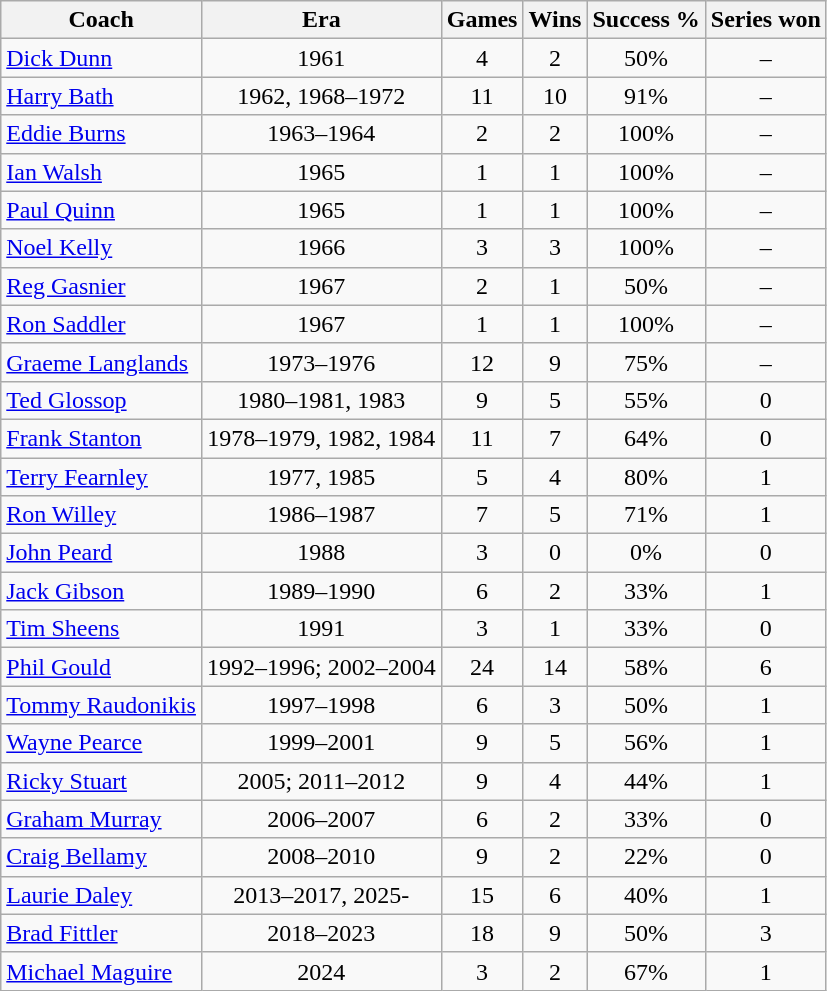<table class="wikitable" style="text-align: center">
<tr>
<th>Coach</th>
<th>Era</th>
<th>Games</th>
<th>Wins</th>
<th>Success %</th>
<th>Series won</th>
</tr>
<tr>
<td align=left><a href='#'>Dick Dunn</a></td>
<td>1961</td>
<td>4</td>
<td>2</td>
<td>50%</td>
<td>–</td>
</tr>
<tr>
<td align=left><a href='#'>Harry Bath</a></td>
<td>1962, 1968–1972</td>
<td>11</td>
<td>10</td>
<td>91%</td>
<td>–</td>
</tr>
<tr>
<td align=left><a href='#'>Eddie Burns</a></td>
<td>1963–1964</td>
<td>2</td>
<td>2</td>
<td>100%</td>
<td>–</td>
</tr>
<tr>
<td align=left><a href='#'>Ian Walsh</a></td>
<td>1965</td>
<td>1</td>
<td>1</td>
<td>100%</td>
<td>–</td>
</tr>
<tr>
<td align=left><a href='#'>Paul Quinn</a></td>
<td>1965</td>
<td>1</td>
<td>1</td>
<td>100%</td>
<td>–</td>
</tr>
<tr>
<td align=left><a href='#'>Noel Kelly</a></td>
<td>1966</td>
<td>3</td>
<td>3</td>
<td>100%</td>
<td>–</td>
</tr>
<tr>
<td align=left><a href='#'>Reg Gasnier</a></td>
<td>1967</td>
<td>2</td>
<td>1</td>
<td>50%</td>
<td>–</td>
</tr>
<tr>
<td align=left><a href='#'>Ron Saddler</a></td>
<td>1967</td>
<td>1</td>
<td>1</td>
<td>100%</td>
<td>–</td>
</tr>
<tr>
<td align=left><a href='#'>Graeme Langlands</a></td>
<td>1973–1976</td>
<td>12</td>
<td>9</td>
<td>75%</td>
<td>–</td>
</tr>
<tr>
<td align=left><a href='#'>Ted Glossop</a></td>
<td>1980–1981, 1983</td>
<td>9</td>
<td>5</td>
<td>55%</td>
<td>0</td>
</tr>
<tr>
<td align=left><a href='#'>Frank Stanton</a></td>
<td>1978–1979, 1982, 1984</td>
<td>11</td>
<td>7</td>
<td>64%</td>
<td>0</td>
</tr>
<tr>
<td align=left><a href='#'>Terry Fearnley</a></td>
<td>1977, 1985</td>
<td>5</td>
<td>4</td>
<td>80%</td>
<td>1</td>
</tr>
<tr>
<td align=left><a href='#'>Ron Willey</a></td>
<td>1986–1987</td>
<td>7</td>
<td>5</td>
<td>71%</td>
<td>1</td>
</tr>
<tr>
<td align=left><a href='#'>John Peard</a></td>
<td>1988</td>
<td>3</td>
<td>0</td>
<td>0%</td>
<td>0</td>
</tr>
<tr>
<td align=left><a href='#'>Jack Gibson</a></td>
<td>1989–1990</td>
<td>6</td>
<td>2</td>
<td>33%</td>
<td>1</td>
</tr>
<tr>
<td align=left><a href='#'>Tim Sheens</a></td>
<td>1991</td>
<td>3</td>
<td>1</td>
<td>33%</td>
<td>0</td>
</tr>
<tr>
<td align=left><a href='#'>Phil Gould</a></td>
<td>1992–1996; 2002–2004</td>
<td>24</td>
<td>14</td>
<td>58%</td>
<td>6</td>
</tr>
<tr>
<td align=left><a href='#'>Tommy Raudonikis</a></td>
<td>1997–1998</td>
<td>6</td>
<td>3</td>
<td>50%</td>
<td>1</td>
</tr>
<tr>
<td align=left><a href='#'>Wayne Pearce</a></td>
<td>1999–2001</td>
<td>9</td>
<td>5</td>
<td>56%</td>
<td>1</td>
</tr>
<tr>
<td align=left><a href='#'>Ricky Stuart</a></td>
<td>2005; 2011–2012</td>
<td>9</td>
<td>4</td>
<td>44%</td>
<td>1</td>
</tr>
<tr>
<td align=left><a href='#'>Graham Murray</a></td>
<td>2006–2007</td>
<td>6</td>
<td>2</td>
<td>33%</td>
<td>0</td>
</tr>
<tr>
<td align=left><a href='#'>Craig Bellamy</a></td>
<td>2008–2010</td>
<td>9</td>
<td>2</td>
<td>22%</td>
<td>0</td>
</tr>
<tr>
<td align=left><a href='#'>Laurie Daley</a></td>
<td>2013–2017, 2025-</td>
<td>15</td>
<td>6</td>
<td>40%</td>
<td>1</td>
</tr>
<tr>
<td align=left><a href='#'>Brad Fittler</a></td>
<td>2018–2023</td>
<td>18</td>
<td>9</td>
<td>50%</td>
<td>3</td>
</tr>
<tr>
<td align=left><a href='#'>Michael Maguire</a></td>
<td>2024</td>
<td>3</td>
<td>2</td>
<td>67%</td>
<td>1</td>
</tr>
</table>
